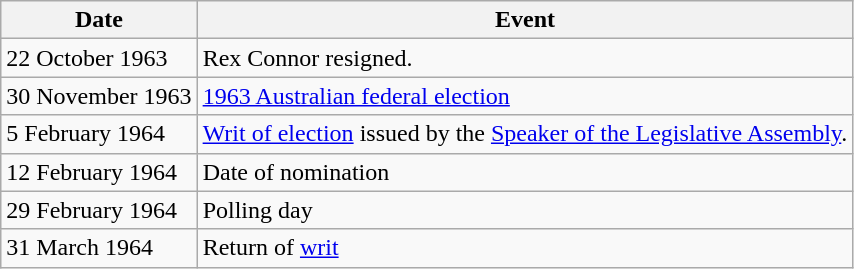<table class="wikitable">
<tr>
<th>Date</th>
<th>Event</th>
</tr>
<tr>
<td>22 October 1963</td>
<td>Rex Connor resigned.</td>
</tr>
<tr>
<td>30 November 1963</td>
<td><a href='#'>1963 Australian federal election</a></td>
</tr>
<tr>
<td>5 February 1964</td>
<td><a href='#'>Writ of election</a> issued by the <a href='#'>Speaker of the Legislative Assembly</a>.</td>
</tr>
<tr>
<td>12 February 1964</td>
<td>Date of nomination</td>
</tr>
<tr>
<td>29 February 1964</td>
<td>Polling day</td>
</tr>
<tr>
<td>31 March 1964</td>
<td>Return of <a href='#'>writ</a></td>
</tr>
</table>
